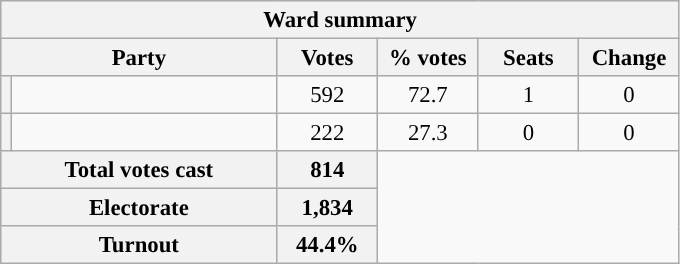<table class="wikitable" style="font-size: 95%;">
<tr style="background-color:#E9E9E9">
<th colspan="6">Ward summary</th>
</tr>
<tr style="background-color:#E9E9E9">
<th colspan="2">Party</th>
<th style="width: 60px">Votes</th>
<th style="width: 60px">% votes</th>
<th style="width: 60px">Seats</th>
<th style="width: 60px">Change</th>
</tr>
<tr>
<th style="background-color: "></th>
<td style="width: 170px"><a href='#'></a></td>
<td align="center">592</td>
<td align="center">72.7</td>
<td align="center">1</td>
<td align="center">0</td>
</tr>
<tr>
<th style="background-color: "></th>
<td style="width: 170px"><a href='#'></a></td>
<td align="center">222</td>
<td align="center">27.3</td>
<td align="center">0</td>
<td align="center">0</td>
</tr>
<tr style="background-color:#E9E9E9">
<th colspan="2">Total votes cast</th>
<th style="width: 60px">814</th>
</tr>
<tr style="background-color:#E9E9E9">
<th colspan="2">Electorate</th>
<th style="width: 60px">1,834</th>
</tr>
<tr style="background-color:#E9E9E9">
<th colspan="2">Turnout</th>
<th style="width: 60px">44.4%</th>
</tr>
</table>
